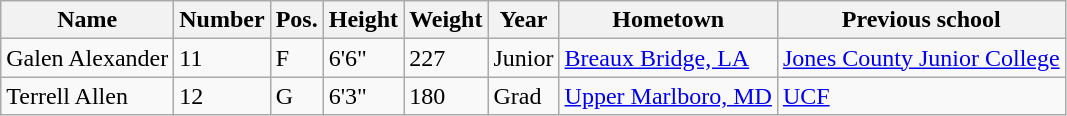<table class="wikitable sortable" border="1">
<tr>
<th>Name</th>
<th>Number</th>
<th>Pos.</th>
<th>Height</th>
<th>Weight</th>
<th>Year</th>
<th>Hometown</th>
<th class="unsortable">Previous school</th>
</tr>
<tr>
<td>Galen Alexander</td>
<td>11</td>
<td>F</td>
<td>6'6"</td>
<td>227</td>
<td>Junior</td>
<td><a href='#'>Breaux Bridge, LA</a></td>
<td><a href='#'>Jones County Junior College</a></td>
</tr>
<tr>
<td>Terrell Allen</td>
<td>12</td>
<td>G</td>
<td>6'3"</td>
<td>180</td>
<td>Grad</td>
<td><a href='#'>Upper Marlboro, MD</a></td>
<td><a href='#'>UCF</a></td>
</tr>
</table>
